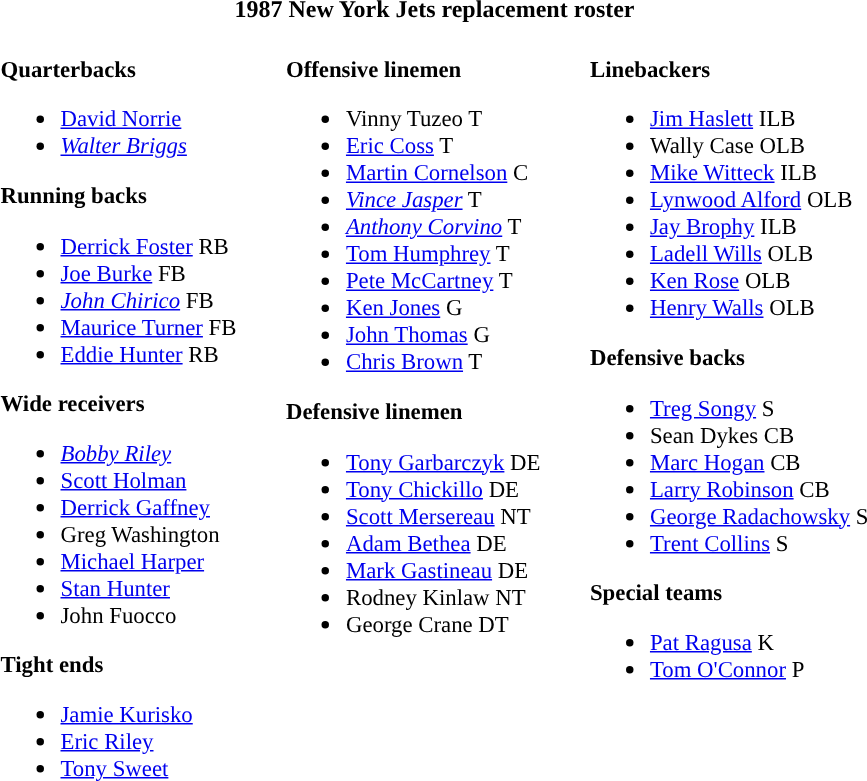<table class="toccolours" style="text-align: left;">
<tr>
<th colspan="7" style="text-align:center; ">1987 New York Jets replacement roster</th>
</tr>
<tr>
<td style="font-size: 95%;" valign="top"><br><strong>Quarterbacks</strong><ul><li> <a href='#'>David Norrie</a></li><li> <em><a href='#'>Walter Briggs</a></em></li></ul><strong>Running backs</strong><ul><li> <a href='#'>Derrick Foster</a> RB</li><li> <a href='#'>Joe Burke</a> FB</li><li> <em><a href='#'>John Chirico</a></em> FB</li><li> <a href='#'>Maurice Turner</a> FB</li><li> <a href='#'>Eddie Hunter</a> RB</li></ul><strong>Wide receivers</strong><ul><li> <em><a href='#'>Bobby Riley</a></em></li><li> <a href='#'>Scott Holman</a></li><li> <a href='#'>Derrick Gaffney</a></li><li> Greg Washington</li><li> <a href='#'>Michael Harper</a></li><li> <a href='#'>Stan Hunter</a></li><li> John Fuocco</li></ul><strong>Tight ends</strong><ul><li> <a href='#'>Jamie Kurisko</a></li><li> <a href='#'>Eric Riley</a></li><li> <a href='#'>Tony Sweet</a></li></ul></td>
<td style="width: 25px;"></td>
<td style="font-size: 95%;" valign="top"><br><strong>Offensive linemen</strong><ul><li> Vinny Tuzeo T</li><li> <a href='#'>Eric Coss</a> T</li><li> <a href='#'>Martin Cornelson</a> C</li><li> <em><a href='#'>Vince Jasper</a></em> T</li><li> <em><a href='#'>Anthony Corvino</a></em> T</li><li> <a href='#'>Tom Humphrey</a> T</li><li> <a href='#'>Pete McCartney</a> T</li><li> <a href='#'>Ken Jones</a> G</li><li> <a href='#'>John Thomas</a> G</li><li> <a href='#'>Chris Brown</a> T</li></ul><strong>Defensive linemen</strong><ul><li> <a href='#'>Tony Garbarczyk</a> DE</li><li> <a href='#'>Tony Chickillo</a> DE</li><li> <a href='#'>Scott Mersereau</a> NT</li><li> <a href='#'>Adam Bethea</a> DE</li><li> <a href='#'>Mark Gastineau</a> DE</li><li> Rodney Kinlaw NT</li><li> George Crane DT</li></ul></td>
<td style="width: 25px;"></td>
<td style="font-size: 95%;" valign="top"><br><strong>Linebackers</strong><ul><li> <a href='#'>Jim Haslett</a> ILB</li><li> Wally Case OLB</li><li> <a href='#'>Mike Witteck</a> ILB</li><li> <a href='#'>Lynwood Alford</a> OLB</li><li> <a href='#'>Jay Brophy</a> ILB</li><li> <a href='#'>Ladell Wills</a> OLB</li><li> <a href='#'>Ken Rose</a> OLB</li><li> <a href='#'>Henry Walls</a> OLB</li></ul><strong>Defensive backs</strong><ul><li> <a href='#'>Treg Songy</a> S</li><li> Sean Dykes CB</li><li> <a href='#'>Marc Hogan</a> CB</li><li> <a href='#'>Larry Robinson</a> CB</li><li> <a href='#'>George Radachowsky</a> S</li><li> <a href='#'>Trent Collins</a> S</li></ul><strong>Special teams</strong><ul><li> <a href='#'>Pat Ragusa</a> K</li><li> <a href='#'>Tom O'Connor</a> P</li></ul></td>
</tr>
<tr>
</tr>
</table>
